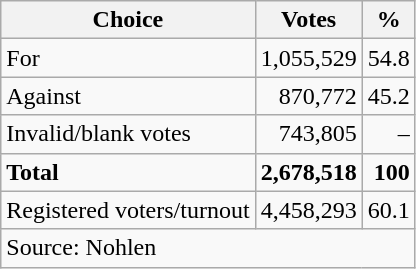<table class=wikitable style=text-align:right>
<tr>
<th>Choice</th>
<th>Votes</th>
<th>%</th>
</tr>
<tr>
<td align=left>For</td>
<td>1,055,529</td>
<td>54.8</td>
</tr>
<tr>
<td align=left>Against</td>
<td>870,772</td>
<td>45.2</td>
</tr>
<tr>
<td align=left>Invalid/blank votes</td>
<td>743,805</td>
<td>–</td>
</tr>
<tr>
<td align=left><strong>Total</strong></td>
<td><strong>2,678,518</strong></td>
<td><strong>100</strong></td>
</tr>
<tr>
<td align=left>Registered voters/turnout</td>
<td>4,458,293</td>
<td>60.1</td>
</tr>
<tr>
<td align=left colspan=3>Source: Nohlen</td>
</tr>
</table>
